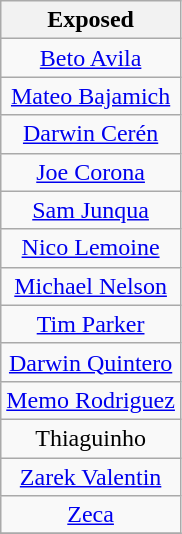<table class="wikitable" style="text-align:center">
<tr>
<th>Exposed</th>
</tr>
<tr>
<td><a href='#'>Beto Avila</a></td>
</tr>
<tr>
<td><a href='#'>Mateo Bajamich</a></td>
</tr>
<tr>
<td><a href='#'>Darwin Cerén</a></td>
</tr>
<tr>
<td><a href='#'>Joe Corona</a></td>
</tr>
<tr>
<td><a href='#'>Sam Junqua</a></td>
</tr>
<tr>
<td><a href='#'>Nico Lemoine</a></td>
</tr>
<tr>
<td><a href='#'>Michael Nelson</a></td>
</tr>
<tr>
<td><a href='#'>Tim Parker</a></td>
</tr>
<tr>
<td><a href='#'>Darwin Quintero</a></td>
</tr>
<tr>
<td><a href='#'>Memo Rodriguez</a></td>
</tr>
<tr>
<td>Thiaguinho</td>
</tr>
<tr>
<td><a href='#'>Zarek Valentin</a></td>
</tr>
<tr>
<td><a href='#'>Zeca</a></td>
</tr>
<tr>
</tr>
</table>
